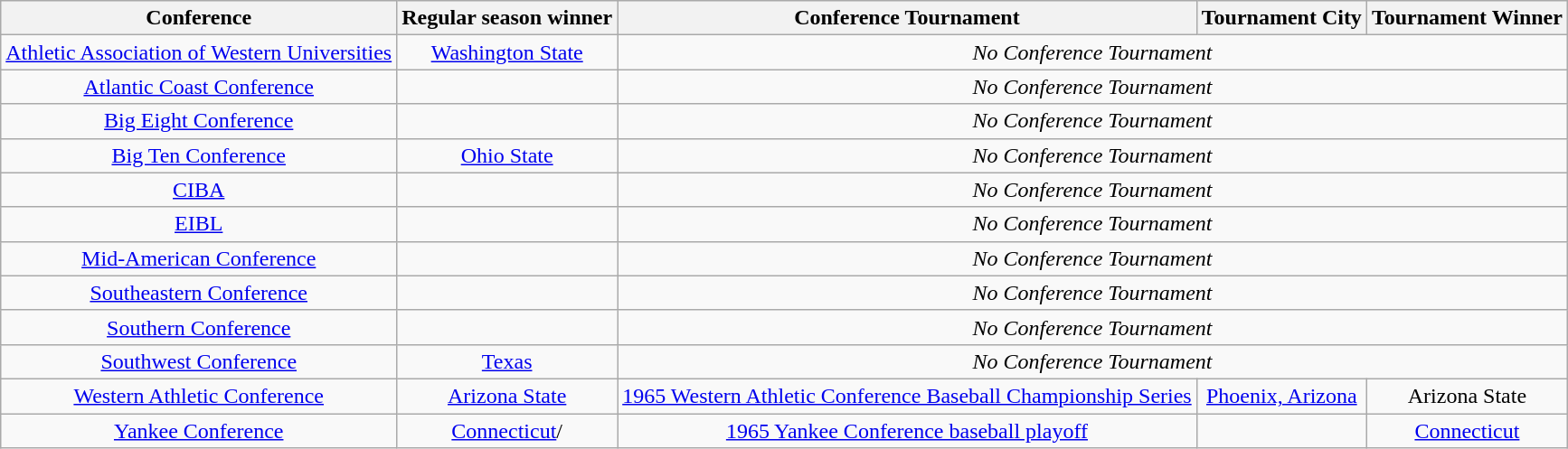<table class="wikitable" style="text-align:center;">
<tr>
<th>Conference</th>
<th>Regular season winner</th>
<th>Conference Tournament</th>
<th>Tournament City</th>
<th>Tournament Winner</th>
</tr>
<tr>
<td><a href='#'>Athletic Association of Western Universities</a></td>
<td><a href='#'>Washington State</a></td>
<td colspan=3><em>No Conference Tournament</em></td>
</tr>
<tr>
<td><a href='#'>Atlantic Coast Conference</a></td>
<td></td>
<td colspan=3><em>No Conference Tournament</em></td>
</tr>
<tr>
<td><a href='#'>Big Eight Conference</a></td>
<td></td>
<td colspan=3><em>No Conference Tournament</em></td>
</tr>
<tr>
<td><a href='#'>Big Ten Conference</a></td>
<td><a href='#'>Ohio State</a></td>
<td colspan=3><em>No Conference Tournament</em></td>
</tr>
<tr>
<td><a href='#'>CIBA</a></td>
<td></td>
<td colspan=3><em>No Conference Tournament</em></td>
</tr>
<tr>
<td><a href='#'>EIBL</a></td>
<td></td>
<td colspan=3><em>No Conference Tournament</em></td>
</tr>
<tr>
<td><a href='#'>Mid-American Conference</a></td>
<td></td>
<td colspan=3><em>No Conference Tournament</em></td>
</tr>
<tr>
<td><a href='#'>Southeastern Conference</a></td>
<td></td>
<td colspan=3><em>No Conference Tournament</em></td>
</tr>
<tr>
<td><a href='#'>Southern Conference</a></td>
<td></td>
<td colspan=3><em>No Conference Tournament</em></td>
</tr>
<tr>
<td><a href='#'>Southwest Conference</a></td>
<td><a href='#'>Texas</a></td>
<td colspan=3><em>No Conference Tournament</em></td>
</tr>
<tr>
<td><a href='#'>Western Athletic Conference</a></td>
<td><a href='#'>Arizona State</a></td>
<td><a href='#'>1965 Western Athletic Conference Baseball Championship Series</a></td>
<td><a href='#'>Phoenix, Arizona</a></td>
<td>Arizona State</td>
</tr>
<tr>
<td><a href='#'>Yankee Conference</a></td>
<td><a href='#'>Connecticut</a>/</td>
<td><a href='#'>1965 Yankee Conference baseball playoff</a></td>
<td></td>
<td><a href='#'>Connecticut</a></td>
</tr>
</table>
